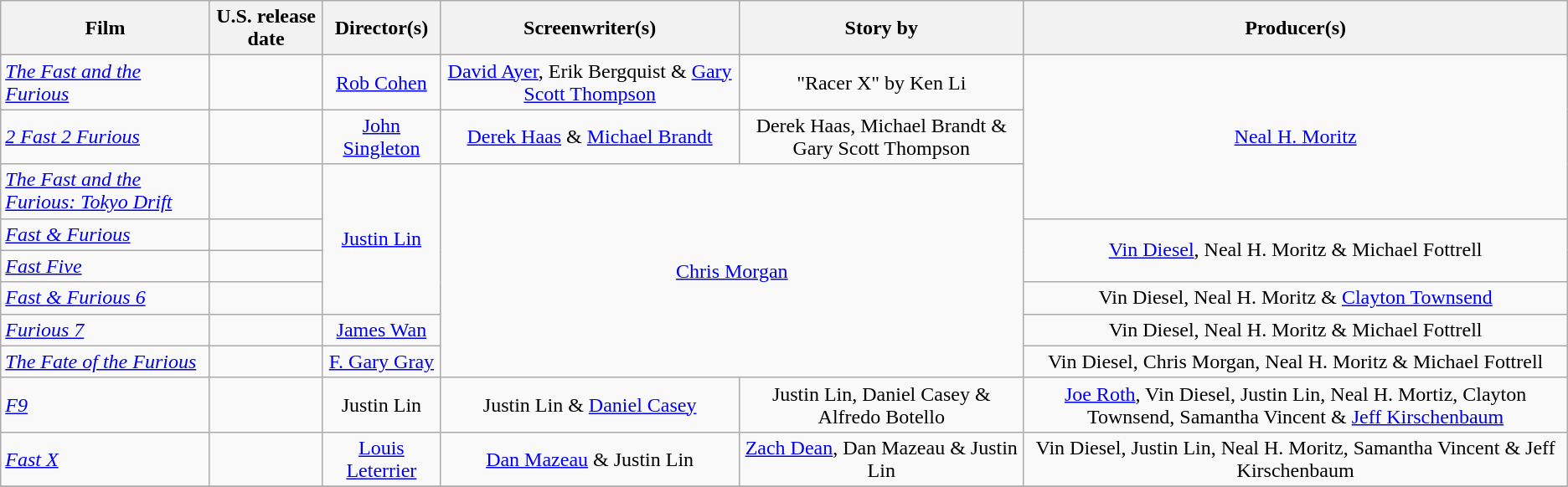<table class="wikitable plainrowheaders" style="text-align:center;">
<tr>
<th>Film</th>
<th>U.S. release date</th>
<th>Director(s)</th>
<th>Screenwriter(s)</th>
<th>Story by</th>
<th>Producer(s)</th>
</tr>
<tr>
<td style="text-align:left"><em><a href='#'>The Fast and the Furious</a></em></td>
<td style="text-align:left"></td>
<td><a href='#'>Rob Cohen</a></td>
<td><a href='#'>David Ayer</a>, Erik Bergquist & <a href='#'>Gary Scott Thompson</a></td>
<td Gary Scott Thompson>"Racer X" by Ken Li</td>
<td rowspan="3"><a href='#'>Neal H. Moritz</a></td>
</tr>
<tr>
<td style="text-align:left"><em><a href='#'>2 Fast 2 Furious</a></em></td>
<td style="text-align:left"></td>
<td><a href='#'>John Singleton</a></td>
<td><a href='#'>Derek Haas</a> & <a href='#'>Michael Brandt</a></td>
<td>Derek Haas, Michael Brandt & Gary Scott Thompson</td>
</tr>
<tr>
<td style="text-align:left"><em><a href='#'>The Fast and the Furious: Tokyo Drift</a></em></td>
<td style="text-align:left"></td>
<td rowspan="4"><a href='#'>Justin Lin</a></td>
<td colspan="2" rowspan="6"><a href='#'>Chris Morgan</a></td>
</tr>
<tr>
<td style="text-align:left"><em><a href='#'>Fast & Furious</a></em></td>
<td style="text-align:left"></td>
<td rowspan="2"><a href='#'>Vin Diesel</a>, Neal H. Moritz & Michael Fottrell</td>
</tr>
<tr>
<td style="text-align:left"><em><a href='#'>Fast Five</a></em></td>
<td style="text-align:left"></td>
</tr>
<tr>
<td style="text-align:left"><em><a href='#'>Fast & Furious 6</a></em></td>
<td style="text-align:left"></td>
<td>Vin Diesel, Neal H. Moritz & <a href='#'>Clayton Townsend</a></td>
</tr>
<tr>
<td style="text-align:left"><em><a href='#'>Furious 7</a></em></td>
<td style="text-align:left"></td>
<td><a href='#'>James Wan</a></td>
<td>Vin Diesel, Neal H. Moritz & Michael Fottrell</td>
</tr>
<tr>
<td style="text-align:left"><em><a href='#'>The Fate of the Furious</a></em></td>
<td style="text-align:left"></td>
<td><a href='#'>F. Gary Gray</a></td>
<td>Vin Diesel, Chris Morgan, Neal H. Moritz & Michael Fottrell</td>
</tr>
<tr>
<td style="text-align:left"><em><a href='#'>F9</a></em></td>
<td style="text-align:left"></td>
<td>Justin Lin</td>
<td>Justin Lin & <a href='#'>Daniel Casey</a></td>
<td>Justin Lin, Daniel Casey & Alfredo Botello</td>
<td><a href='#'>Joe Roth</a>, Vin Diesel, Justin Lin, Neal H. Mortiz, Clayton Townsend, Samantha Vincent & <a href='#'>Jeff Kirschenbaum</a></td>
</tr>
<tr>
<td style="text-align:left"><em><a href='#'>Fast X</a></em></td>
<td style="text-align:left"></td>
<td><a href='#'>Louis Leterrier</a></td>
<td><a href='#'>Dan Mazeau</a> & Justin Lin</td>
<td><a href='#'>Zach Dean</a>, Dan Mazeau & Justin Lin</td>
<td>Vin Diesel, Justin Lin, Neal H. Moritz, Samantha Vincent & Jeff Kirschenbaum</td>
</tr>
<tr>
</tr>
</table>
